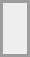<table border="0" cellpadding="4" cellspacing="4" style="margin:auto; border:2px solid #9d9d9d; background:#eee;">
<tr>
<td><br><div></div></td>
</tr>
</table>
